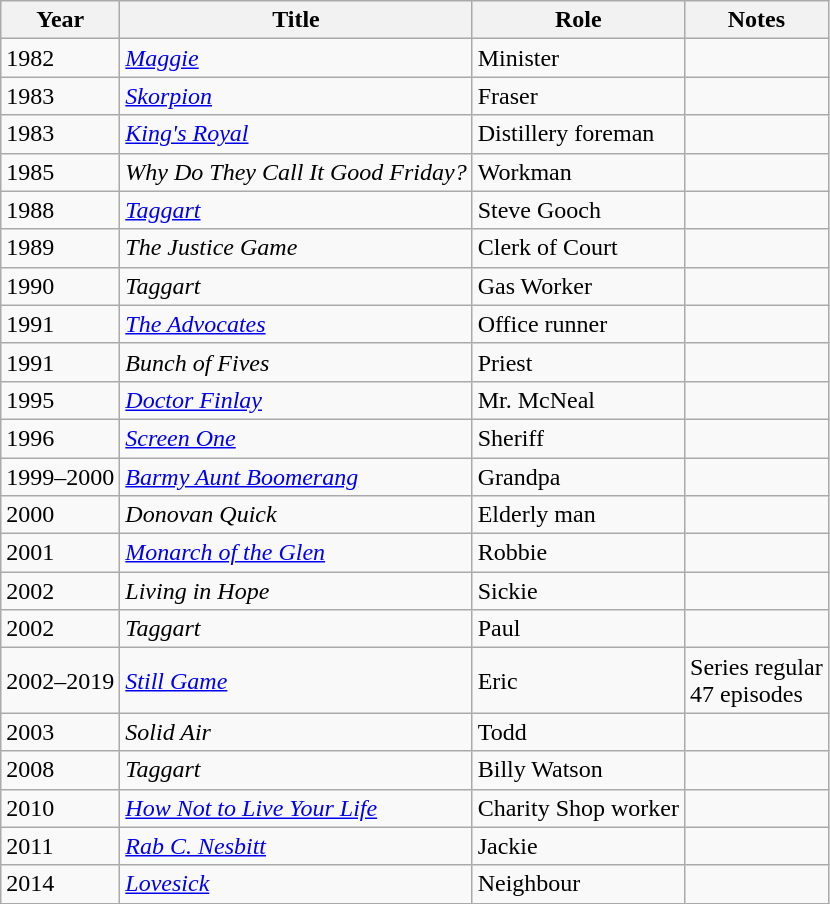<table class="wikitable">
<tr>
<th>Year</th>
<th>Title</th>
<th>Role</th>
<th>Notes</th>
</tr>
<tr>
<td>1982</td>
<td><em><a href='#'>Maggie</a></em></td>
<td>Minister</td>
<td></td>
</tr>
<tr>
<td>1983</td>
<td><em><a href='#'>Skorpion</a></em></td>
<td>Fraser</td>
<td></td>
</tr>
<tr>
<td>1983</td>
<td><em><a href='#'>King's Royal</a></em></td>
<td>Distillery foreman</td>
<td></td>
</tr>
<tr>
<td>1985</td>
<td><em>Why Do They Call It Good Friday?</em></td>
<td>Workman</td>
<td></td>
</tr>
<tr>
<td>1988</td>
<td><em><a href='#'>Taggart</a></em></td>
<td>Steve Gooch</td>
<td></td>
</tr>
<tr>
<td>1989</td>
<td><em>The Justice Game</em></td>
<td>Clerk of Court</td>
<td></td>
</tr>
<tr>
<td>1990</td>
<td><em>Taggart</em></td>
<td>Gas Worker</td>
<td></td>
</tr>
<tr>
<td>1991</td>
<td><em><a href='#'>The Advocates</a></em></td>
<td>Office runner</td>
<td></td>
</tr>
<tr>
<td>1991</td>
<td><em>Bunch of Fives</em></td>
<td>Priest</td>
<td></td>
</tr>
<tr>
<td>1995</td>
<td><em><a href='#'>Doctor Finlay</a></em></td>
<td>Mr. McNeal</td>
<td></td>
</tr>
<tr>
<td>1996</td>
<td><em><a href='#'>Screen One</a></em></td>
<td>Sheriff</td>
<td></td>
</tr>
<tr>
<td>1999–2000</td>
<td><em><a href='#'>Barmy Aunt Boomerang</a></em></td>
<td>Grandpa</td>
<td></td>
</tr>
<tr>
<td>2000</td>
<td><em>Donovan Quick</em></td>
<td>Elderly man</td>
<td></td>
</tr>
<tr>
<td>2001</td>
<td><em><a href='#'>Monarch of the Glen</a></em></td>
<td>Robbie</td>
<td></td>
</tr>
<tr>
<td>2002</td>
<td><em>Living in Hope</em></td>
<td>Sickie</td>
<td></td>
</tr>
<tr>
<td>2002</td>
<td><em>Taggart</em></td>
<td>Paul</td>
<td></td>
</tr>
<tr>
<td>2002–2019</td>
<td><em><a href='#'>Still Game</a></em></td>
<td>Eric</td>
<td>Series regular <br> 47 episodes</td>
</tr>
<tr>
<td>2003</td>
<td><em>Solid Air</em></td>
<td>Todd</td>
<td></td>
</tr>
<tr>
<td>2008</td>
<td><em>Taggart</em></td>
<td>Billy Watson</td>
<td></td>
</tr>
<tr>
<td>2010</td>
<td><em><a href='#'>How Not to Live Your Life</a></em></td>
<td>Charity Shop worker</td>
<td></td>
</tr>
<tr>
<td>2011</td>
<td><em><a href='#'>Rab C. Nesbitt</a></em></td>
<td>Jackie</td>
<td></td>
</tr>
<tr>
<td>2014</td>
<td><em><a href='#'>Lovesick</a></em></td>
<td>Neighbour</td>
<td></td>
</tr>
</table>
